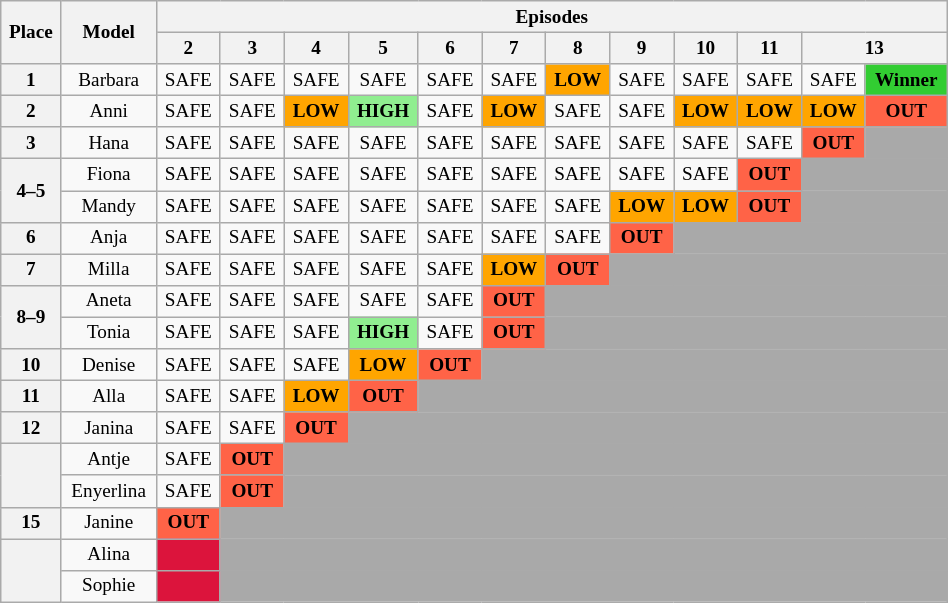<table class="wikitable" style="width:50%; text-align:center; font-size:80%;">
<tr>
<th rowspan="2">Place</th>
<th rowspan="2">Model</th>
<th colspan="12">Episodes</th>
</tr>
<tr>
<th>2</th>
<th>3</th>
<th>4</th>
<th>5</th>
<th>6</th>
<th>7</th>
<th>8</th>
<th>9</th>
<th>10</th>
<th>11</th>
<th colspan="2">13</th>
</tr>
<tr>
<th>1</th>
<td>Barbara</td>
<td>SAFE</td>
<td>SAFE</td>
<td>SAFE</td>
<td>SAFE</td>
<td>SAFE</td>
<td>SAFE</td>
<td style="background:orange"><strong>LOW</strong></td>
<td>SAFE</td>
<td>SAFE</td>
<td>SAFE</td>
<td>SAFE</td>
<td style="background:limegreen"><strong>Winner</strong></td>
</tr>
<tr>
<th>2</th>
<td>Anni</td>
<td>SAFE</td>
<td>SAFE</td>
<td style="background:orange"><strong>LOW</strong></td>
<td style="background:lightgreen"><strong>HIGH</strong></td>
<td>SAFE</td>
<td style="background:orange"><strong>LOW</strong></td>
<td>SAFE</td>
<td>SAFE</td>
<td style="background:orange"><strong>LOW</strong></td>
<td style="background:orange"><strong>LOW</strong></td>
<td style="background:orange"><strong>LOW</strong></td>
<td style="background:tomato"><strong>OUT</strong></td>
</tr>
<tr>
<th>3</th>
<td>Hana</td>
<td>SAFE</td>
<td>SAFE</td>
<td>SAFE</td>
<td>SAFE</td>
<td>SAFE</td>
<td>SAFE</td>
<td>SAFE</td>
<td>SAFE</td>
<td>SAFE</td>
<td>SAFE</td>
<td style="background:tomato"><strong>OUT</strong></td>
<td style="background:darkgray"></td>
</tr>
<tr>
<th rowspan="2">4–5</th>
<td>Fiona</td>
<td>SAFE</td>
<td>SAFE</td>
<td>SAFE</td>
<td>SAFE</td>
<td>SAFE</td>
<td>SAFE</td>
<td>SAFE</td>
<td>SAFE</td>
<td>SAFE</td>
<td style="background:tomato"><strong>OUT</strong></td>
<td colspan="2" style="background:darkgray"></td>
</tr>
<tr>
<td>Mandy</td>
<td>SAFE</td>
<td>SAFE</td>
<td>SAFE</td>
<td>SAFE</td>
<td>SAFE</td>
<td>SAFE</td>
<td>SAFE</td>
<td style="background:orange"><strong>LOW</strong></td>
<td style="background:orange"><strong>LOW</strong></td>
<td style="background:tomato"><strong>OUT</strong></td>
<td colspan="2" style="background:darkgray"></td>
</tr>
<tr>
<th>6</th>
<td>Anja</td>
<td>SAFE</td>
<td>SAFE</td>
<td>SAFE</td>
<td>SAFE</td>
<td>SAFE</td>
<td>SAFE</td>
<td>SAFE</td>
<td style="background:tomato"><strong>OUT</strong></td>
<td colspan="4" style="background:darkgray"></td>
</tr>
<tr>
<th>7</th>
<td>Milla</td>
<td>SAFE</td>
<td>SAFE</td>
<td>SAFE</td>
<td>SAFE</td>
<td>SAFE</td>
<td style="background:orange"><strong>LOW</strong></td>
<td style="background:tomato"><strong>OUT</strong></td>
<td colspan="5" style="background:darkgray"></td>
</tr>
<tr>
<th rowspan="2">8–9</th>
<td>Aneta</td>
<td>SAFE</td>
<td>SAFE</td>
<td>SAFE</td>
<td>SAFE</td>
<td>SAFE</td>
<td style="background:tomato"><strong>OUT</strong></td>
<td colspan="6" style="background:darkgray"></td>
</tr>
<tr>
<td>Tonia</td>
<td>SAFE</td>
<td>SAFE</td>
<td>SAFE</td>
<td style="background:lightgreen"><strong>HIGH</strong></td>
<td>SAFE</td>
<td style="background:tomato"><strong>OUT</strong></td>
<td colspan="6" style="background:darkgray"></td>
</tr>
<tr>
<th>10</th>
<td>Denise</td>
<td>SAFE</td>
<td>SAFE</td>
<td>SAFE</td>
<td style="background:orange"><strong>LOW</strong></td>
<td style="background:tomato"><strong>OUT</strong></td>
<td colspan="7" style="background:darkgray"></td>
</tr>
<tr>
<th>11</th>
<td>Alla</td>
<td>SAFE</td>
<td>SAFE</td>
<td style="background:orange"><strong>LOW</strong></td>
<td style="background:tomato"><strong>OUT</strong></td>
<td colspan="8" style="background:darkgray"></td>
</tr>
<tr>
<th>12</th>
<td>Janina</td>
<td>SAFE</td>
<td>SAFE</td>
<td style="background:tomato"><strong>OUT</strong></td>
<td colspan="9" style="background:darkgray"></td>
</tr>
<tr>
<th rowspan="2"></th>
<td>Antje</td>
<td>SAFE</td>
<td style="background:tomato"><strong>OUT</strong></td>
<td colspan="10" style="background:darkgray"></td>
</tr>
<tr>
<td>Enyerlina</td>
<td>SAFE</td>
<td style="background:tomato"><strong>OUT</strong></td>
<td colspan="10" style="background:darkgray"></td>
</tr>
<tr>
<th>15</th>
<td>Janine</td>
<td style="background:tomato"><strong>OUT</strong></td>
<td colspan="11" style="background:darkgray"></td>
</tr>
<tr>
<th rowspan="2"></th>
<td>Alina</td>
<td style="background:crimson"><strong></strong></td>
<td colspan="11" style="background:darkgray"></td>
</tr>
<tr>
<td>Sophie</td>
<td style="background:crimson"><strong></strong></td>
<td colspan="11" style="background:darkgray"></td>
</tr>
</table>
